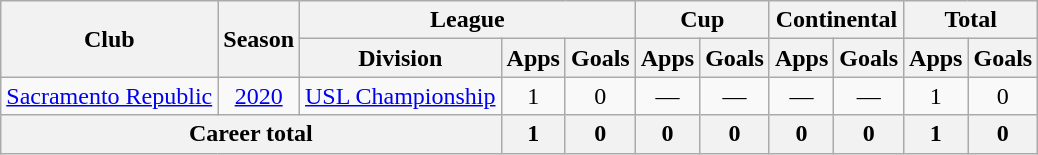<table class=wikitable style=text-align:center>
<tr>
<th rowspan=2>Club</th>
<th rowspan=2>Season</th>
<th colspan=3>League</th>
<th colspan=2>Cup</th>
<th colspan=2>Continental</th>
<th colspan=2>Total</th>
</tr>
<tr>
<th>Division</th>
<th>Apps</th>
<th>Goals</th>
<th>Apps</th>
<th>Goals</th>
<th>Apps</th>
<th>Goals</th>
<th>Apps</th>
<th>Goals</th>
</tr>
<tr>
<td rowspan=1><a href='#'>Sacramento Republic</a></td>
<td><a href='#'>2020</a></td>
<td><a href='#'>USL Championship</a></td>
<td>1</td>
<td>0</td>
<td>—</td>
<td>—</td>
<td>—</td>
<td>—</td>
<td>1</td>
<td>0</td>
</tr>
<tr>
<th colspan=3>Career total</th>
<th>1</th>
<th>0</th>
<th>0</th>
<th>0</th>
<th>0</th>
<th>0</th>
<th>1</th>
<th>0</th>
</tr>
</table>
